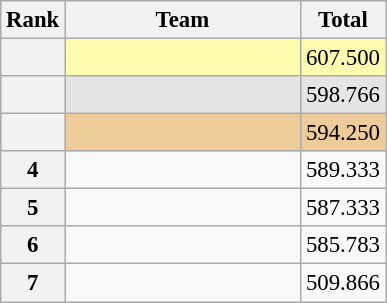<table class="wikitable sortable" style="text-align:center; font-size:95%">
<tr>
<th scope="col" style="width:25px;">Rank</th>
<th scope="col" style="width:150px;">Team</th>
<th scope="col" style="width:50px;">Total</th>
</tr>
<tr style="background:#fffcaf;">
<th scope=row style="text-align:center"></th>
<td style="text-align:left;"><strong></strong></td>
<td>607.500</td>
</tr>
<tr style="background:#e5e5e5;">
<th scope=row style="text-align:center"></th>
<td style="text-align:left;"><strong></strong></td>
<td>598.766</td>
</tr>
<tr style="background:#ec9;">
<th scope=row style="text-align:center"></th>
<td style="text-align:left;"><strong></strong></td>
<td>594.250</td>
</tr>
<tr>
<th scope=row style="text-align:center">4</th>
<td style="text-align:left;"></td>
<td>589.333</td>
</tr>
<tr>
<th scope=row style="text-align:center">5</th>
<td style="text-align:left;"></td>
<td>587.333</td>
</tr>
<tr>
<th scope=row style="text-align:center">6</th>
<td style="text-align:left;"></td>
<td>585.783</td>
</tr>
<tr>
<th scope=row style="text-align:center">7</th>
<td style="text-align:left;"></td>
<td>509.866</td>
</tr>
</table>
